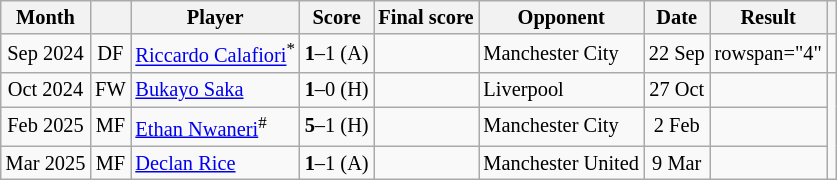<table class="wikitable" style="text-align:center; font-size:85%;">
<tr>
<th>Month</th>
<th></th>
<th>Player</th>
<th>Score</th>
<th>Final score</th>
<th>Opponent</th>
<th>Date</th>
<th>Result</th>
<th></th>
</tr>
<tr>
<td>Sep 2024</td>
<td>DF</td>
<td style="text-align:left;"> <a href='#'>Riccardo Calafiori</a><sup>*</sup></td>
<td><strong>1</strong>–1 (A)</td>
<td></td>
<td style="text-align:left;">Manchester City</td>
<td>22 Sep</td>
<td>rowspan="4" </td>
<td></td>
</tr>
<tr>
<td>Oct 2024</td>
<td>FW</td>
<td style="text-align:left;"> <a href='#'>Bukayo Saka</a></td>
<td><strong>1</strong>–0 (H)</td>
<td></td>
<td style="text-align:left;">Liverpool</td>
<td>27 Oct</td>
<td></td>
</tr>
<tr>
<td>Feb 2025</td>
<td>MF</td>
<td style="text-align:left;"> <a href='#'>Ethan Nwaneri</a><sup>#</sup></td>
<td><strong>5</strong>–1 (H)</td>
<td></td>
<td style="text-align:left;">Manchester City</td>
<td>2 Feb</td>
<td></td>
</tr>
<tr>
<td>Mar 2025</td>
<td>MF</td>
<td style="text-align:left;"> <a href='#'>Declan Rice</a></td>
<td><strong>1</strong>–1 (A)</td>
<td></td>
<td style="text-align:left;">Manchester United</td>
<td>9 Mar</td>
<td></td>
</tr>
</table>
